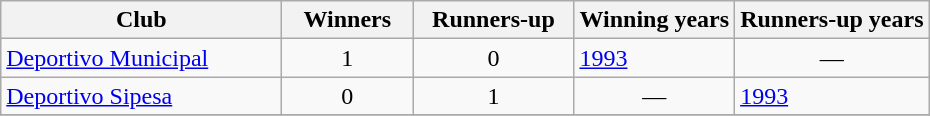<table class="wikitable sortable">
<tr>
<th scope=col class="unsortable" width=180>Club</th>
<th scope=col width=80>Winners</th>
<th scope=col width=100>Runners-up</th>
<th scope=col class="unsortable">Winning years</th>
<th scope=col class="unsortable">Runners-up years</th>
</tr>
<tr>
<td><a href='#'>Deportivo Municipal</a></td>
<td align=center>1</td>
<td align=center>0</td>
<td><a href='#'>1993</a></td>
<td align=center>—</td>
</tr>
<tr>
<td><a href='#'>Deportivo Sipesa</a></td>
<td align=center>0</td>
<td align=center>1</td>
<td align=center>—</td>
<td><a href='#'>1993</a></td>
</tr>
<tr>
</tr>
</table>
